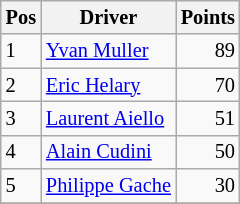<table class="wikitable" style="font-size: 85%;">
<tr>
<th>Pos</th>
<th>Driver</th>
<th>Points</th>
</tr>
<tr>
<td>1</td>
<td> <a href='#'>Yvan Muller</a></td>
<td align="right">89</td>
</tr>
<tr>
<td>2</td>
<td> <a href='#'>Eric Helary</a></td>
<td align="right">70</td>
</tr>
<tr>
<td>3</td>
<td> <a href='#'>Laurent Aiello</a></td>
<td align="right">51</td>
</tr>
<tr>
<td>4</td>
<td> <a href='#'>Alain Cudini</a></td>
<td align="right">50</td>
</tr>
<tr>
<td>5</td>
<td> <a href='#'>Philippe Gache</a></td>
<td align="right">30</td>
</tr>
<tr>
</tr>
</table>
